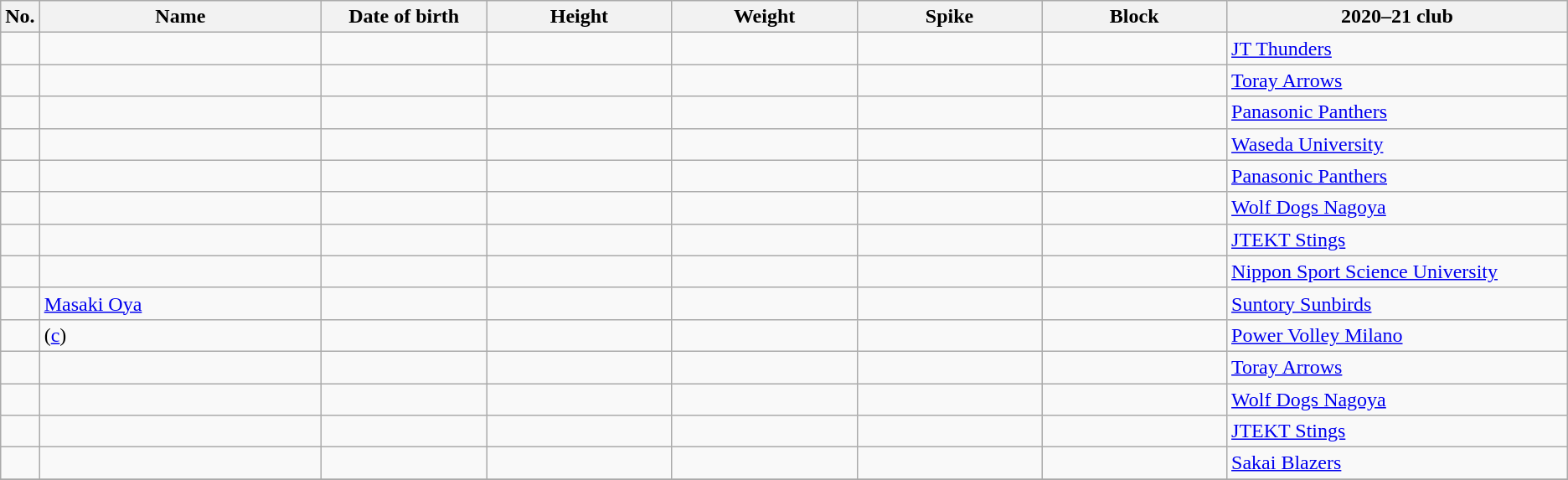<table class="wikitable sortable" style="font-size:100%; text-align:center;">
<tr>
<th>No.</th>
<th style="width:14em">Name</th>
<th style="width:8em">Date of birth</th>
<th style="width:9em">Height</th>
<th style="width:9em">Weight</th>
<th style="width:9em">Spike</th>
<th style="width:9em">Block</th>
<th style="width:17em">2020–21 club</th>
</tr>
<tr>
<td></td>
<td style="text-align:left;"></td>
<td style="text-align:right;"></td>
<td></td>
<td></td>
<td></td>
<td></td>
<td style="text-align:left;"> <a href='#'>JT Thunders</a></td>
</tr>
<tr>
<td></td>
<td style="text-align:left;"></td>
<td style="text-align:right;"></td>
<td></td>
<td></td>
<td></td>
<td></td>
<td style="text-align:left;"> <a href='#'>Toray Arrows</a></td>
</tr>
<tr>
<td></td>
<td style="text-align:left;"></td>
<td style="text-align:right;"></td>
<td></td>
<td></td>
<td></td>
<td></td>
<td style="text-align:left;"> <a href='#'>Panasonic Panthers</a></td>
</tr>
<tr>
<td></td>
<td style="text-align:left;"></td>
<td style="text-align:right;"></td>
<td></td>
<td></td>
<td></td>
<td></td>
<td style="text-align:left;"> <a href='#'>Waseda University</a></td>
</tr>
<tr>
<td></td>
<td style="text-align:left;"></td>
<td style="text-align:right;"></td>
<td></td>
<td></td>
<td></td>
<td></td>
<td style="text-align:left;"> <a href='#'>Panasonic Panthers</a></td>
</tr>
<tr>
<td></td>
<td style="text-align:left;"></td>
<td style="text-align:right;"></td>
<td></td>
<td></td>
<td></td>
<td></td>
<td style="text-align:left;"> <a href='#'>Wolf Dogs Nagoya</a></td>
</tr>
<tr>
<td></td>
<td style="text-align:left;"></td>
<td style="text-align:right;"></td>
<td></td>
<td></td>
<td></td>
<td></td>
<td style="text-align:left;"> <a href='#'>JTEKT Stings</a></td>
</tr>
<tr>
<td></td>
<td style="text-align:left;"></td>
<td style="text-align:right;"></td>
<td></td>
<td></td>
<td></td>
<td></td>
<td style="text-align:left;"> <a href='#'>Nippon Sport Science University</a></td>
</tr>
<tr>
<td></td>
<td style="text-align:left;"><a href='#'>Masaki Oya</a></td>
<td style="text-align:right;"></td>
<td></td>
<td></td>
<td></td>
<td></td>
<td style="text-align:left;"> <a href='#'>Suntory Sunbirds</a></td>
</tr>
<tr>
<td></td>
<td style="text-align:left;"> (<a href='#'>c</a>)</td>
<td style="text-align:right;"></td>
<td></td>
<td></td>
<td></td>
<td></td>
<td style="text-align:left;"> <a href='#'>Power Volley Milano</a></td>
</tr>
<tr>
<td></td>
<td style="text-align:left;"></td>
<td style="text-align:right;"></td>
<td></td>
<td></td>
<td></td>
<td></td>
<td style="text-align:left;"> <a href='#'>Toray Arrows</a></td>
</tr>
<tr>
<td></td>
<td style="text-align:left;"></td>
<td style="text-align:right;"></td>
<td></td>
<td></td>
<td></td>
<td></td>
<td style="text-align:left;"> <a href='#'>Wolf Dogs Nagoya</a></td>
</tr>
<tr>
<td></td>
<td style="text-align:left;"></td>
<td style="text-align:right;"></td>
<td></td>
<td></td>
<td></td>
<td></td>
<td style="text-align:left;"> <a href='#'>JTEKT Stings</a></td>
</tr>
<tr>
<td></td>
<td style="text-align:left;"></td>
<td style="text-align:right;"></td>
<td></td>
<td></td>
<td></td>
<td></td>
<td style="text-align:left;"> <a href='#'>Sakai Blazers</a></td>
</tr>
<tr>
</tr>
</table>
